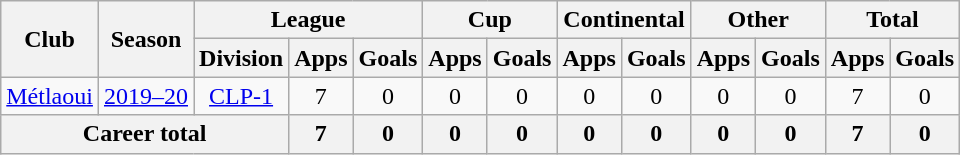<table class="wikitable" style="text-align: center">
<tr>
<th rowspan="2">Club</th>
<th rowspan="2">Season</th>
<th colspan="3">League</th>
<th colspan="2">Cup</th>
<th colspan="2">Continental</th>
<th colspan="2">Other</th>
<th colspan="2">Total</th>
</tr>
<tr>
<th>Division</th>
<th>Apps</th>
<th>Goals</th>
<th>Apps</th>
<th>Goals</th>
<th>Apps</th>
<th>Goals</th>
<th>Apps</th>
<th>Goals</th>
<th>Apps</th>
<th>Goals</th>
</tr>
<tr>
<td><a href='#'>Métlaoui</a></td>
<td><a href='#'>2019–20</a></td>
<td><a href='#'>CLP-1</a></td>
<td>7</td>
<td>0</td>
<td>0</td>
<td>0</td>
<td>0</td>
<td>0</td>
<td>0</td>
<td>0</td>
<td>7</td>
<td>0</td>
</tr>
<tr>
<th colspan="3"><strong>Career total</strong></th>
<th>7</th>
<th>0</th>
<th>0</th>
<th>0</th>
<th>0</th>
<th>0</th>
<th>0</th>
<th>0</th>
<th>7</th>
<th>0</th>
</tr>
</table>
